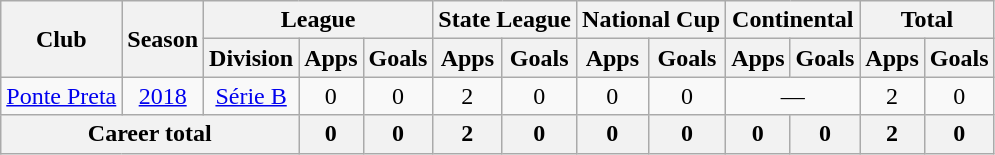<table class="wikitable" style="text-align: center;">
<tr>
<th rowspan="2">Club</th>
<th rowspan="2">Season</th>
<th colspan="3">League</th>
<th colspan="2">State League</th>
<th colspan="2">National Cup</th>
<th colspan="2">Continental</th>
<th colspan="2">Total</th>
</tr>
<tr>
<th>Division</th>
<th>Apps</th>
<th>Goals</th>
<th>Apps</th>
<th>Goals</th>
<th>Apps</th>
<th>Goals</th>
<th>Apps</th>
<th>Goals</th>
<th>Apps</th>
<th>Goals</th>
</tr>
<tr>
<td rowspan="1" valign="center"><a href='#'>Ponte Preta</a></td>
<td><a href='#'>2018</a></td>
<td><a href='#'>Série B</a></td>
<td>0</td>
<td>0</td>
<td>2</td>
<td>0</td>
<td>0</td>
<td>0</td>
<td colspan="2">—</td>
<td>2</td>
<td>0</td>
</tr>
<tr>
<th colspan="3">Career total</th>
<th>0</th>
<th>0</th>
<th>2</th>
<th>0</th>
<th>0</th>
<th>0</th>
<th>0</th>
<th>0</th>
<th>2</th>
<th>0</th>
</tr>
</table>
